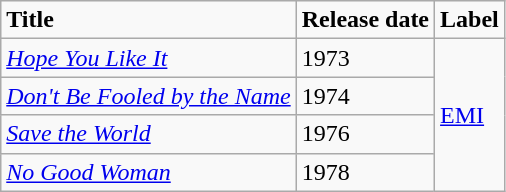<table class="wikitable">
<tr>
<td><strong>Title</strong></td>
<td><strong>Release date</strong></td>
<td><strong>Label</strong></td>
</tr>
<tr>
<td><em><a href='#'>Hope You Like It</a></em></td>
<td>1973</td>
<td rowspan="4"><a href='#'>EMI</a></td>
</tr>
<tr>
<td><em><a href='#'>Don't Be Fooled by the Name</a></em></td>
<td>1974</td>
</tr>
<tr>
<td><em><a href='#'>Save the World</a></em></td>
<td>1976</td>
</tr>
<tr>
<td><em><a href='#'>No Good Woman</a></em></td>
<td>1978</td>
</tr>
</table>
